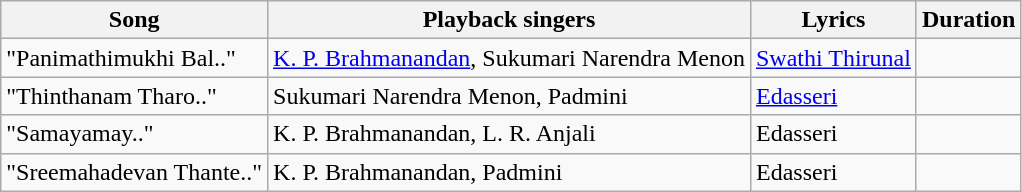<table class="wikitable" border="1">
<tr>
<th>Song</th>
<th>Playback singers</th>
<th>Lyrics</th>
<th>Duration</th>
</tr>
<tr>
<td>"Panimathimukhi Bal.."</td>
<td><a href='#'>K. P. Brahmanandan</a>, Sukumari Narendra Menon</td>
<td><a href='#'>Swathi Thirunal</a></td>
<td></td>
</tr>
<tr>
<td>"Thinthanam Tharo.."</td>
<td>Sukumari Narendra Menon, Padmini</td>
<td><a href='#'>Edasseri</a></td>
<td></td>
</tr>
<tr>
<td>"Samayamay.."</td>
<td>K. P. Brahmanandan, L. R. Anjali</td>
<td>Edasseri</td>
<td></td>
</tr>
<tr>
<td>"Sreemahadevan Thante.."</td>
<td>K. P. Brahmanandan, Padmini</td>
<td>Edasseri</td>
<td></td>
</tr>
</table>
